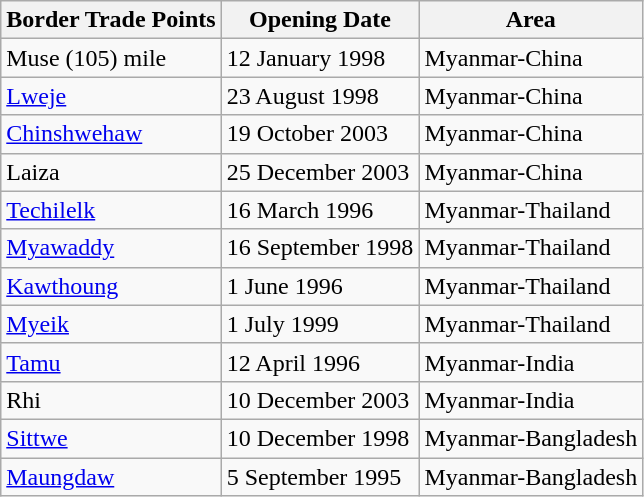<table class="wikitable">
<tr>
<th>Border Trade Points</th>
<th>Opening Date</th>
<th>Area</th>
</tr>
<tr>
<td>Muse (105) mile</td>
<td>12 January 1998</td>
<td>Myanmar-China</td>
</tr>
<tr>
<td><a href='#'>Lweje</a></td>
<td>23 August 1998</td>
<td>Myanmar-China</td>
</tr>
<tr>
<td><a href='#'>Chinshwehaw</a></td>
<td>19 October 2003</td>
<td>Myanmar-China</td>
</tr>
<tr>
<td>Laiza</td>
<td>25 December 2003</td>
<td>Myanmar-China</td>
</tr>
<tr>
<td><a href='#'>Techilelk</a></td>
<td>16 March 1996</td>
<td>Myanmar-Thailand</td>
</tr>
<tr>
<td><a href='#'>Myawaddy</a></td>
<td>16 September 1998</td>
<td>Myanmar-Thailand</td>
</tr>
<tr>
<td><a href='#'>Kawthoung</a></td>
<td>1 June 1996</td>
<td>Myanmar-Thailand</td>
</tr>
<tr>
<td><a href='#'>Myeik</a></td>
<td>1 July 1999</td>
<td>Myanmar-Thailand</td>
</tr>
<tr>
<td><a href='#'>Tamu</a></td>
<td>12 April 1996</td>
<td>Myanmar-India</td>
</tr>
<tr>
<td>Rhi</td>
<td>10 December 2003</td>
<td>Myanmar-India</td>
</tr>
<tr>
<td><a href='#'>Sittwe</a></td>
<td>10 December 1998</td>
<td>Myanmar-Bangladesh</td>
</tr>
<tr>
<td><a href='#'>Maungdaw</a></td>
<td>5 September 1995</td>
<td>Myanmar-Bangladesh</td>
</tr>
</table>
